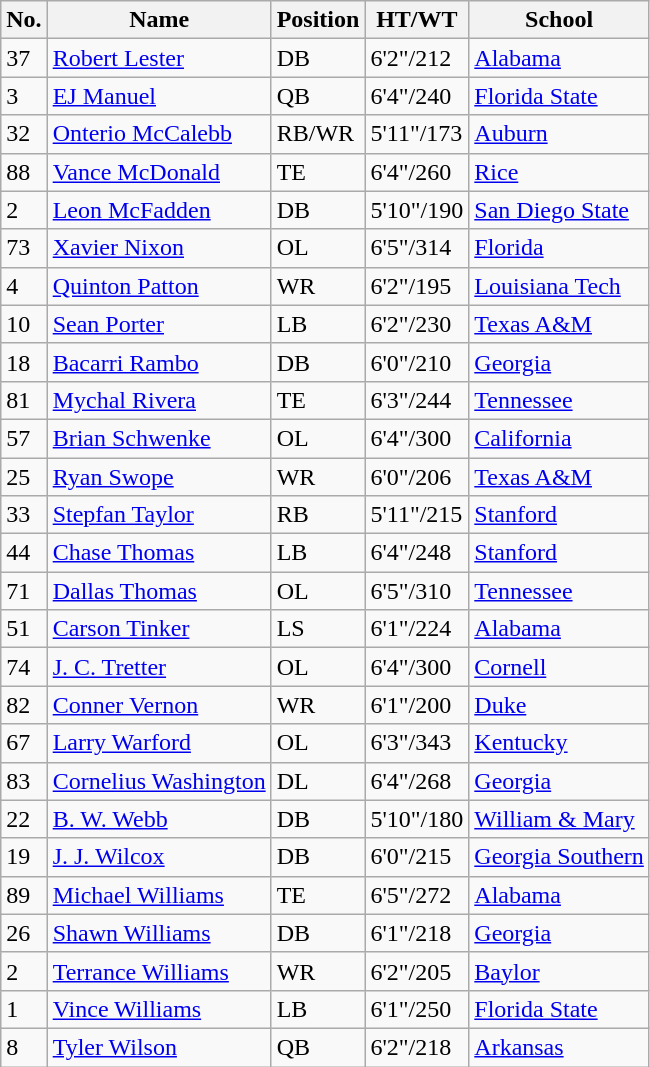<table class="wikitable">
<tr>
<th>No.</th>
<th>Name</th>
<th>Position</th>
<th>HT/WT</th>
<th>School</th>
</tr>
<tr>
<td>37</td>
<td><a href='#'>Robert Lester</a></td>
<td>DB</td>
<td>6'2"/212</td>
<td><a href='#'>Alabama</a></td>
</tr>
<tr>
<td>3</td>
<td><a href='#'>EJ Manuel</a></td>
<td>QB</td>
<td>6'4"/240</td>
<td><a href='#'>Florida State</a></td>
</tr>
<tr>
<td>32</td>
<td><a href='#'>Onterio McCalebb</a></td>
<td>RB/WR</td>
<td>5'11"/173</td>
<td><a href='#'>Auburn</a></td>
</tr>
<tr>
<td>88</td>
<td><a href='#'>Vance McDonald</a></td>
<td>TE</td>
<td>6'4"/260</td>
<td><a href='#'>Rice</a></td>
</tr>
<tr>
<td>2</td>
<td><a href='#'>Leon McFadden</a></td>
<td>DB</td>
<td>5'10"/190</td>
<td><a href='#'>San Diego State</a></td>
</tr>
<tr>
<td>73</td>
<td><a href='#'>Xavier Nixon</a></td>
<td>OL</td>
<td>6'5"/314</td>
<td><a href='#'>Florida</a></td>
</tr>
<tr>
<td>4</td>
<td><a href='#'>Quinton Patton</a></td>
<td>WR</td>
<td>6'2"/195</td>
<td><a href='#'>Louisiana Tech</a></td>
</tr>
<tr>
<td>10</td>
<td><a href='#'>Sean Porter</a></td>
<td>LB</td>
<td>6'2"/230</td>
<td><a href='#'>Texas A&M</a></td>
</tr>
<tr>
<td>18</td>
<td><a href='#'>Bacarri Rambo</a></td>
<td>DB</td>
<td>6'0"/210</td>
<td><a href='#'>Georgia</a></td>
</tr>
<tr>
<td>81</td>
<td><a href='#'>Mychal Rivera</a></td>
<td>TE</td>
<td>6'3"/244</td>
<td><a href='#'>Tennessee</a></td>
</tr>
<tr>
<td>57</td>
<td><a href='#'>Brian Schwenke</a></td>
<td>OL</td>
<td>6'4"/300</td>
<td><a href='#'>California</a></td>
</tr>
<tr>
<td>25</td>
<td><a href='#'>Ryan Swope</a></td>
<td>WR</td>
<td>6'0"/206</td>
<td><a href='#'>Texas A&M</a></td>
</tr>
<tr>
<td>33</td>
<td><a href='#'>Stepfan Taylor</a></td>
<td>RB</td>
<td>5'11"/215</td>
<td><a href='#'>Stanford</a></td>
</tr>
<tr>
<td>44</td>
<td><a href='#'>Chase Thomas</a></td>
<td>LB</td>
<td>6'4"/248</td>
<td><a href='#'>Stanford</a></td>
</tr>
<tr>
<td>71</td>
<td><a href='#'>Dallas Thomas</a></td>
<td>OL</td>
<td>6'5"/310</td>
<td><a href='#'>Tennessee</a></td>
</tr>
<tr>
<td>51</td>
<td><a href='#'>Carson Tinker</a></td>
<td>LS</td>
<td>6'1"/224</td>
<td><a href='#'>Alabama</a></td>
</tr>
<tr>
<td>74</td>
<td><a href='#'>J. C. Tretter</a></td>
<td>OL</td>
<td>6'4"/300</td>
<td><a href='#'>Cornell</a></td>
</tr>
<tr>
<td>82</td>
<td><a href='#'>Conner Vernon</a></td>
<td>WR</td>
<td>6'1"/200</td>
<td><a href='#'>Duke</a></td>
</tr>
<tr>
<td>67</td>
<td><a href='#'>Larry Warford</a></td>
<td>OL</td>
<td>6'3"/343</td>
<td><a href='#'>Kentucky</a></td>
</tr>
<tr>
<td>83</td>
<td><a href='#'>Cornelius Washington</a></td>
<td>DL</td>
<td>6'4"/268</td>
<td><a href='#'>Georgia</a></td>
</tr>
<tr>
<td>22</td>
<td><a href='#'>B. W. Webb</a></td>
<td>DB</td>
<td>5'10"/180</td>
<td><a href='#'>William & Mary</a></td>
</tr>
<tr>
<td>19</td>
<td><a href='#'>J. J. Wilcox</a></td>
<td>DB</td>
<td>6'0"/215</td>
<td><a href='#'>Georgia Southern</a></td>
</tr>
<tr>
<td>89</td>
<td><a href='#'>Michael Williams</a></td>
<td>TE</td>
<td>6'5"/272</td>
<td><a href='#'>Alabama</a></td>
</tr>
<tr>
<td>26</td>
<td><a href='#'>Shawn Williams</a></td>
<td>DB</td>
<td>6'1"/218</td>
<td><a href='#'>Georgia</a></td>
</tr>
<tr>
<td>2</td>
<td><a href='#'>Terrance Williams</a></td>
<td>WR</td>
<td>6'2"/205</td>
<td><a href='#'>Baylor</a></td>
</tr>
<tr>
<td>1</td>
<td><a href='#'>Vince Williams</a></td>
<td>LB</td>
<td>6'1"/250</td>
<td><a href='#'>Florida State</a></td>
</tr>
<tr>
<td>8</td>
<td><a href='#'>Tyler Wilson</a></td>
<td>QB</td>
<td>6'2"/218</td>
<td><a href='#'>Arkansas</a></td>
</tr>
</table>
